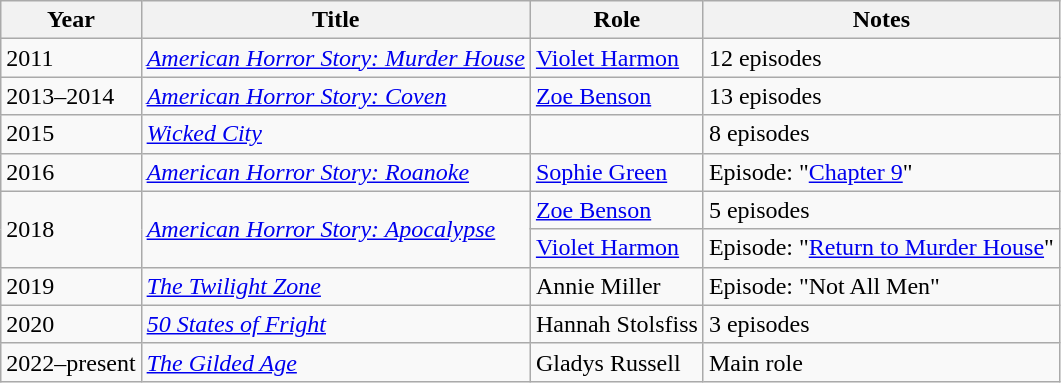<table class="wikitable sortable">
<tr>
<th>Year</th>
<th>Title</th>
<th>Role</th>
<th class="unsortable">Notes</th>
</tr>
<tr>
<td>2011</td>
<td><em><a href='#'>American Horror Story: Murder House</a></em></td>
<td><a href='#'>Violet Harmon</a></td>
<td>12 episodes</td>
</tr>
<tr>
<td>2013–2014</td>
<td><em><a href='#'>American Horror Story: Coven</a></em></td>
<td><a href='#'>Zoe Benson</a></td>
<td>13 episodes</td>
</tr>
<tr>
<td>2015</td>
<td><em><a href='#'>Wicked City</a></em></td>
<td></td>
<td>8 episodes</td>
</tr>
<tr>
<td>2016</td>
<td><em><a href='#'>American Horror Story: Roanoke</a></em></td>
<td><a href='#'>Sophie Green</a></td>
<td>Episode: "<a href='#'>Chapter 9</a>"</td>
</tr>
<tr>
<td rowspan="2">2018</td>
<td rowspan="2"><em><a href='#'>American Horror Story: Apocalypse</a></em></td>
<td><a href='#'>Zoe Benson</a></td>
<td>5 episodes</td>
</tr>
<tr>
<td><a href='#'>Violet Harmon</a></td>
<td>Episode: "<a href='#'>Return to Murder House</a>"</td>
</tr>
<tr>
<td>2019</td>
<td><em><a href='#'>The Twilight Zone</a></em></td>
<td>Annie Miller</td>
<td>Episode: "Not All Men"</td>
</tr>
<tr>
<td>2020</td>
<td><em><a href='#'>50 States of Fright</a></em></td>
<td>Hannah Stolsfiss</td>
<td>3 episodes</td>
</tr>
<tr>
<td>2022–present</td>
<td><em><a href='#'>The Gilded Age</a></em></td>
<td>Gladys Russell</td>
<td>Main role</td>
</tr>
</table>
